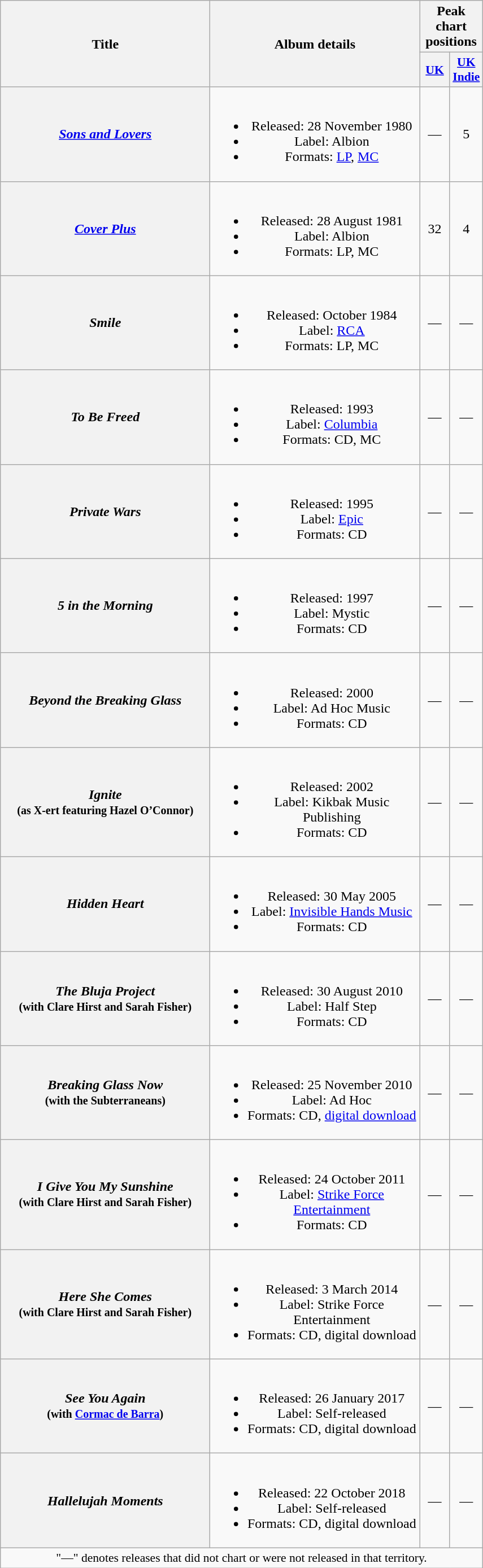<table class="wikitable plainrowheaders" style="text-align:center;">
<tr>
<th rowspan="2" scope="col" style="width:15em;">Title</th>
<th rowspan="2" scope="col" style="width:15em;">Album details</th>
<th colspan="2">Peak chart positions</th>
</tr>
<tr>
<th scope="col" style="width:2em;font-size:90%;"><a href='#'>UK</a><br></th>
<th scope="col" style="width:2em;font-size:90%;"><a href='#'>UK Indie</a><br></th>
</tr>
<tr>
<th scope="row"><em><a href='#'>Sons and Lovers</a></em></th>
<td><br><ul><li>Released: 28 November 1980</li><li>Label: Albion</li><li>Formats: <a href='#'>LP</a>, <a href='#'>MC</a></li></ul></td>
<td>—</td>
<td>5</td>
</tr>
<tr>
<th scope="row"><em><a href='#'>Cover Plus</a></em></th>
<td><br><ul><li>Released: 28 August 1981</li><li>Label: Albion</li><li>Formats: LP, MC</li></ul></td>
<td>32</td>
<td>4</td>
</tr>
<tr>
<th scope="row"><em>Smile</em></th>
<td><br><ul><li>Released: October 1984</li><li>Label: <a href='#'>RCA</a></li><li>Formats: LP, MC</li></ul></td>
<td>—</td>
<td>—</td>
</tr>
<tr>
<th scope="row"><em>To Be Freed</em></th>
<td><br><ul><li>Released: 1993</li><li>Label: <a href='#'>Columbia</a></li><li>Formats: CD, MC</li></ul></td>
<td>—</td>
<td>—</td>
</tr>
<tr>
<th scope="row"><em>Private Wars</em></th>
<td><br><ul><li>Released: 1995</li><li>Label: <a href='#'>Epic</a></li><li>Formats: CD</li></ul></td>
<td>—</td>
<td>—</td>
</tr>
<tr>
<th scope="row"><em>5 in the Morning</em></th>
<td><br><ul><li>Released: 1997</li><li>Label: Mystic</li><li>Formats: CD</li></ul></td>
<td>—</td>
<td>—</td>
</tr>
<tr>
<th scope="row"><em>Beyond the Breaking Glass</em></th>
<td><br><ul><li>Released: 2000</li><li>Label: Ad Hoc Music</li><li>Formats: CD</li></ul></td>
<td>—</td>
<td>—</td>
</tr>
<tr>
<th scope="row"><em>Ignite</em><br><small>(as X-ert featuring Hazel O’Connor)</small></th>
<td><br><ul><li>Released: 2002</li><li>Label: Kikbak Music Publishing</li><li>Formats: CD</li></ul></td>
<td>—</td>
<td>—</td>
</tr>
<tr>
<th scope="row"><em>Hidden Heart</em></th>
<td><br><ul><li>Released: 30 May 2005</li><li>Label: <a href='#'>Invisible Hands Music</a></li><li>Formats: CD</li></ul></td>
<td>—</td>
<td>—</td>
</tr>
<tr>
<th scope="row"><em>The Bluja Project</em><br><small>(with Clare Hirst and Sarah Fisher)</small></th>
<td><br><ul><li>Released: 30 August 2010</li><li>Label: Half Step</li><li>Formats: CD</li></ul></td>
<td>—</td>
<td>—</td>
</tr>
<tr>
<th scope="row"><em>Breaking Glass Now</em><br><small>(with the Subterraneans)</small></th>
<td><br><ul><li>Released: 25 November 2010</li><li>Label: Ad Hoc</li><li>Formats: CD, <a href='#'>digital download</a></li></ul></td>
<td>—</td>
<td>—</td>
</tr>
<tr>
<th scope="row"><em>I Give You My Sunshine</em><br><small>(with Clare Hirst and Sarah Fisher)</small></th>
<td><br><ul><li>Released: 24 October 2011</li><li>Label: <a href='#'>Strike Force Entertainment</a></li><li>Formats: CD</li></ul></td>
<td>—</td>
<td>—</td>
</tr>
<tr>
<th scope="row"><em>Here She Comes</em><br><small>(with Clare Hirst and Sarah Fisher)</small></th>
<td><br><ul><li>Released: 3 March 2014</li><li>Label: Strike Force Entertainment</li><li>Formats: CD, digital download</li></ul></td>
<td>—</td>
<td>—</td>
</tr>
<tr>
<th scope="row"><em>See You Again</em><br><small>(with <a href='#'>Cormac de Barra</a>)</small></th>
<td><br><ul><li>Released: 26 January 2017</li><li>Label: Self-released</li><li>Formats: CD, digital download</li></ul></td>
<td>—</td>
<td>—</td>
</tr>
<tr>
<th scope="row"><em>Hallelujah Moments</em></th>
<td><br><ul><li>Released: 22 October 2018</li><li>Label: Self-released</li><li>Formats: CD, digital download</li></ul></td>
<td>—</td>
<td>—</td>
</tr>
<tr>
<td colspan="4" style="font-size:90%">"—" denotes releases that did not chart or were not released in that territory.</td>
</tr>
</table>
